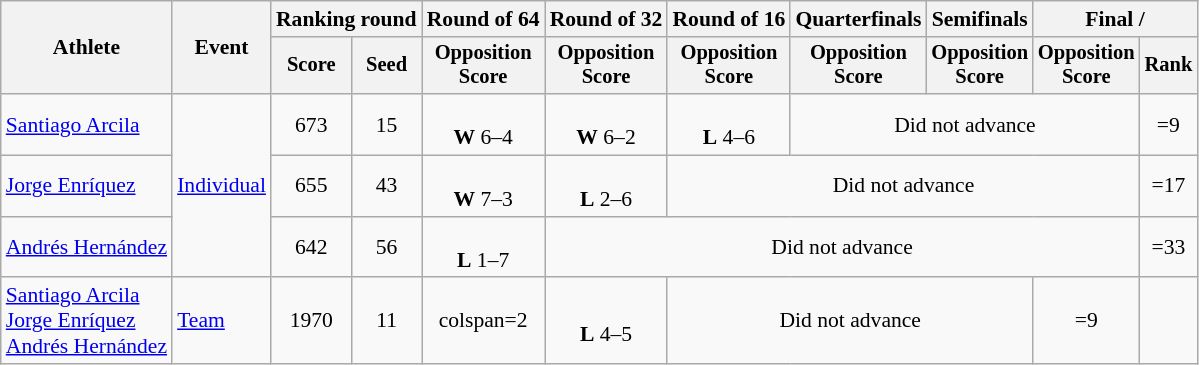<table class="wikitable" style="font-size:90%; text-align:center">
<tr>
<th rowspan=2>Athlete</th>
<th rowspan=2>Event</th>
<th colspan="2">Ranking round</th>
<th>Round of 64</th>
<th>Round of 32</th>
<th>Round of 16</th>
<th>Quarterfinals</th>
<th>Semifinals</th>
<th colspan="2">Final / </th>
</tr>
<tr style="font-size:95%">
<th>Score</th>
<th>Seed</th>
<th>Opposition<br>Score</th>
<th>Opposition<br>Score</th>
<th>Opposition<br>Score</th>
<th>Opposition<br>Score</th>
<th>Opposition<br>Score</th>
<th>Opposition<br>Score</th>
<th>Rank</th>
</tr>
<tr align=center>
<td align=left><a href='#'>Santiago Arcila</a></td>
<td align=left rowspan=3><a href='#'>Individual</a></td>
<td>673</td>
<td>15</td>
<td><br><strong>W</strong> 6–4</td>
<td><br><strong>W</strong> 6–2</td>
<td><br><strong>L</strong> 4–6</td>
<td colspan=3>Did not advance</td>
<td>=9</td>
</tr>
<tr>
<td align=left><a href='#'>Jorge Enríquez</a></td>
<td>655</td>
<td>43</td>
<td><br><strong>W</strong> 7–3</td>
<td><br><strong>L</strong> 2–6</td>
<td colspan=4>Did not advance</td>
<td>=17</td>
</tr>
<tr>
<td align=left><a href='#'>Andrés Hernández</a></td>
<td>642</td>
<td>56</td>
<td><br><strong>L</strong> 1–7</td>
<td colspan=5>Did not advance</td>
<td>=33</td>
</tr>
<tr align=center>
<td align=left><a href='#'>Santiago Arcila</a><br><a href='#'>Jorge Enríquez</a><br><a href='#'>Andrés Hernández</a></td>
<td align=left><a href='#'>Team</a></td>
<td>1970</td>
<td>11</td>
<td>colspan=2 </td>
<td><br><strong>L</strong> 4–5</td>
<td Colspan=3>Did not advance</td>
<td>=9</td>
</tr>
</table>
